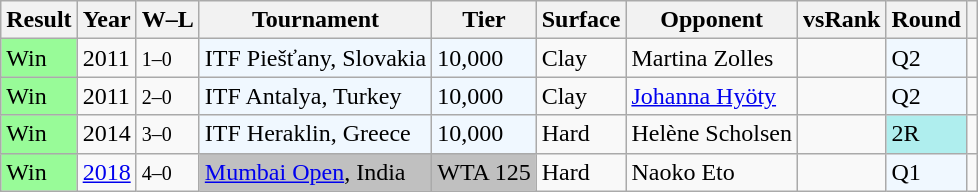<table class="sortable wikitable">
<tr>
<th>Result</th>
<th>Year</th>
<th class=unsortable>W–L</th>
<th>Tournament</th>
<th>Tier</th>
<th>Surface</th>
<th>Opponent</th>
<th>vsRank</th>
<th>Round</th>
<th></th>
</tr>
<tr>
<td style=background:#98FB98>Win</td>
<td>2011</td>
<td><small>1–0</small></td>
<td style=background:#f0f8ff>ITF Piešťany, Slovakia</td>
<td style=background:#f0f8ff>10,000</td>
<td>Clay</td>
<td> Martina Zolles</td>
<td></td>
<td style=background:#f0f8ff>Q2</td>
<td></td>
</tr>
<tr>
<td style=background:#98FB98>Win</td>
<td>2011</td>
<td><small>2–0</small></td>
<td style=background:#f0f8ff>ITF Antalya, Turkey</td>
<td style=background:#f0f8ff>10,000</td>
<td>Clay</td>
<td> <a href='#'>Johanna Hyöty</a></td>
<td></td>
<td style=background:#f0f8ff>Q2</td>
<td></td>
</tr>
<tr>
<td style=background:#98FB98>Win</td>
<td>2014</td>
<td><small>3–0</small></td>
<td style=background:#f0f8ff>ITF Heraklin, Greece</td>
<td style=background:#f0f8ff>10,000</td>
<td>Hard</td>
<td> Helène Scholsen</td>
<td></td>
<td style=background:#afeeee>2R</td>
<td></td>
</tr>
<tr>
<td style=background:#98FB98>Win</td>
<td><a href='#'>2018</a></td>
<td><small>4–0</small></td>
<td style=background:silver><a href='#'>Mumbai Open</a>, India</td>
<td style=background:silver>WTA 125</td>
<td>Hard</td>
<td> Naoko Eto</td>
<td></td>
<td style=background:#f0f8ff>Q1</td>
<td></td>
</tr>
</table>
